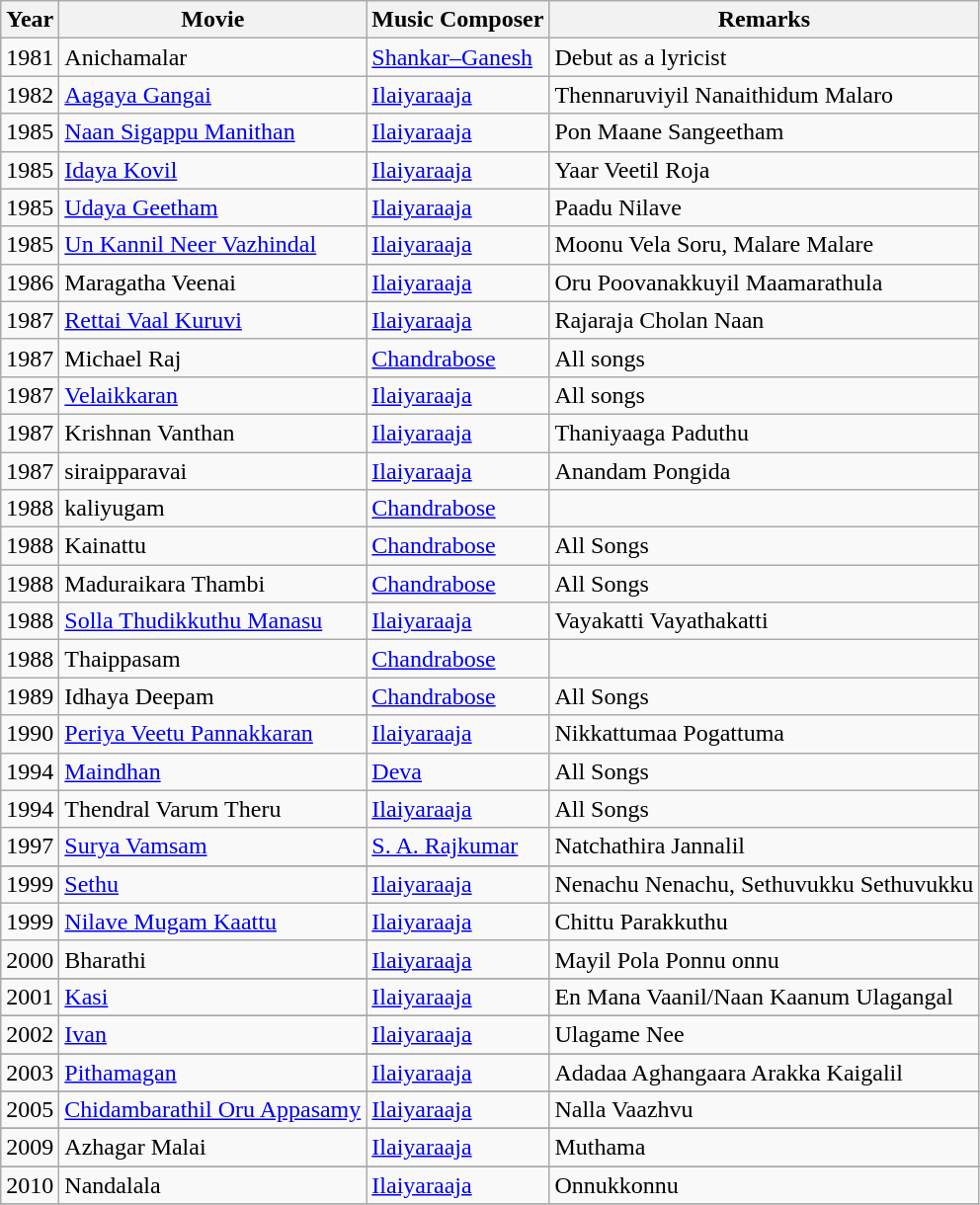<table class="wikitable" border="1">
<tr>
<th>Year</th>
<th>Movie</th>
<th>Music Composer</th>
<th>Remarks</th>
</tr>
<tr>
<td>1981</td>
<td>Anichamalar</td>
<td><a href='#'>Shankar–Ganesh</a></td>
<td>Debut as a lyricist</td>
</tr>
<tr>
<td>1982</td>
<td><a href='#'>Aagaya Gangai</a></td>
<td><a href='#'>Ilaiyaraaja</a></td>
<td>Thennaruviyil Nanaithidum Malaro</td>
</tr>
<tr>
<td>1985</td>
<td><a href='#'>Naan Sigappu Manithan</a></td>
<td><a href='#'>Ilaiyaraaja</a></td>
<td>Pon Maane Sangeetham</td>
</tr>
<tr>
<td>1985</td>
<td><a href='#'>Idaya Kovil</a></td>
<td><a href='#'>Ilaiyaraaja</a></td>
<td>Yaar Veetil Roja</td>
</tr>
<tr>
<td>1985</td>
<td><a href='#'>Udaya Geetham</a></td>
<td><a href='#'>Ilaiyaraaja</a></td>
<td>Paadu Nilave</td>
</tr>
<tr>
<td>1985</td>
<td><a href='#'>Un Kannil Neer Vazhindal</a></td>
<td><a href='#'>Ilaiyaraaja</a></td>
<td>Moonu Vela Soru, Malare Malare</td>
</tr>
<tr>
<td>1986</td>
<td>Maragatha Veenai</td>
<td><a href='#'>Ilaiyaraaja</a></td>
<td>Oru Poovanakkuyil Maamarathula</td>
</tr>
<tr>
<td>1987</td>
<td><a href='#'>Rettai Vaal Kuruvi</a></td>
<td><a href='#'>Ilaiyaraaja</a></td>
<td>Rajaraja Cholan Naan</td>
</tr>
<tr>
<td>1987</td>
<td>Michael Raj</td>
<td><a href='#'>Chandrabose</a></td>
<td>All songs</td>
</tr>
<tr>
<td>1987</td>
<td><a href='#'>Velaikkaran</a></td>
<td><a href='#'>Ilaiyaraaja</a></td>
<td>All songs</td>
</tr>
<tr>
<td>1987</td>
<td>Krishnan Vanthan</td>
<td><a href='#'>Ilaiyaraaja</a></td>
<td>Thaniyaaga Paduthu</td>
</tr>
<tr>
<td>1987</td>
<td>siraipparavai</td>
<td><a href='#'>Ilaiyaraaja</a></td>
<td>Anandam Pongida</td>
</tr>
<tr>
<td>1988</td>
<td>kaliyugam</td>
<td><a href='#'>Chandrabose</a></td>
<td></td>
</tr>
<tr>
<td>1988</td>
<td>Kainattu</td>
<td><a href='#'>Chandrabose</a></td>
<td>All Songs</td>
</tr>
<tr>
<td>1988</td>
<td>Maduraikara Thambi</td>
<td><a href='#'>Chandrabose</a></td>
<td>All Songs</td>
</tr>
<tr>
<td>1988</td>
<td><a href='#'>Solla Thudikkuthu Manasu</a></td>
<td><a href='#'>Ilaiyaraaja</a></td>
<td>Vayakatti Vayathakatti</td>
</tr>
<tr>
<td>1988</td>
<td>Thaippasam</td>
<td><a href='#'>Chandrabose</a></td>
<td></td>
</tr>
<tr>
<td>1989</td>
<td>Idhaya Deepam</td>
<td><a href='#'>Chandrabose</a></td>
<td>All Songs</td>
</tr>
<tr>
<td>1990</td>
<td><a href='#'>Periya Veetu Pannakkaran</a></td>
<td><a href='#'>Ilaiyaraaja</a></td>
<td>Nikkattumaa Pogattuma</td>
</tr>
<tr>
<td>1994</td>
<td><a href='#'>Maindhan</a></td>
<td><a href='#'>Deva</a></td>
<td>All Songs</td>
</tr>
<tr>
<td>1994</td>
<td>Thendral Varum Theru</td>
<td><a href='#'>Ilaiyaraaja</a></td>
<td>All Songs</td>
</tr>
<tr>
<td>1997</td>
<td><a href='#'>Surya Vamsam</a></td>
<td><a href='#'>S. A. Rajkumar</a></td>
<td>Natchathira Jannalil</td>
</tr>
<tr>
</tr>
<tr>
<td>1999</td>
<td><a href='#'>Sethu</a></td>
<td><a href='#'>Ilaiyaraaja</a></td>
<td>Nenachu Nenachu, Sethuvukku Sethuvukku</td>
</tr>
<tr>
<td>1999</td>
<td><a href='#'>Nilave Mugam Kaattu</a></td>
<td><a href='#'>Ilaiyaraaja</a></td>
<td>Chittu Parakkuthu</td>
</tr>
<tr>
<td>2000</td>
<td>Bharathi</td>
<td><a href='#'>Ilaiyaraaja</a></td>
<td>Mayil Pola Ponnu onnu</td>
</tr>
<tr>
</tr>
<tr>
<td>2001</td>
<td><a href='#'>Kasi</a></td>
<td><a href='#'>Ilaiyaraaja</a></td>
<td>En Mana Vaanil/Naan Kaanum Ulagangal</td>
</tr>
<tr>
</tr>
<tr>
<td>2002</td>
<td><a href='#'>Ivan</a></td>
<td><a href='#'>Ilaiyaraaja</a></td>
<td>Ulagame Nee</td>
</tr>
<tr>
</tr>
<tr>
<td>2003</td>
<td><a href='#'>Pithamagan</a></td>
<td><a href='#'>Ilaiyaraaja</a></td>
<td>Adadaa Aghangaara Arakka Kaigalil</td>
</tr>
<tr>
</tr>
<tr>
<td>2005</td>
<td><a href='#'>Chidambarathil Oru Appasamy</a></td>
<td><a href='#'>Ilaiyaraaja</a></td>
<td>Nalla Vaazhvu</td>
</tr>
<tr>
</tr>
<tr>
<td>2009</td>
<td>Azhagar Malai</td>
<td><a href='#'>Ilaiyaraaja</a></td>
<td>Muthama</td>
</tr>
<tr>
</tr>
<tr>
<td>2010</td>
<td>Nandalala</td>
<td><a href='#'>Ilaiyaraaja</a></td>
<td>Onnukkonnu</td>
</tr>
<tr>
</tr>
</table>
